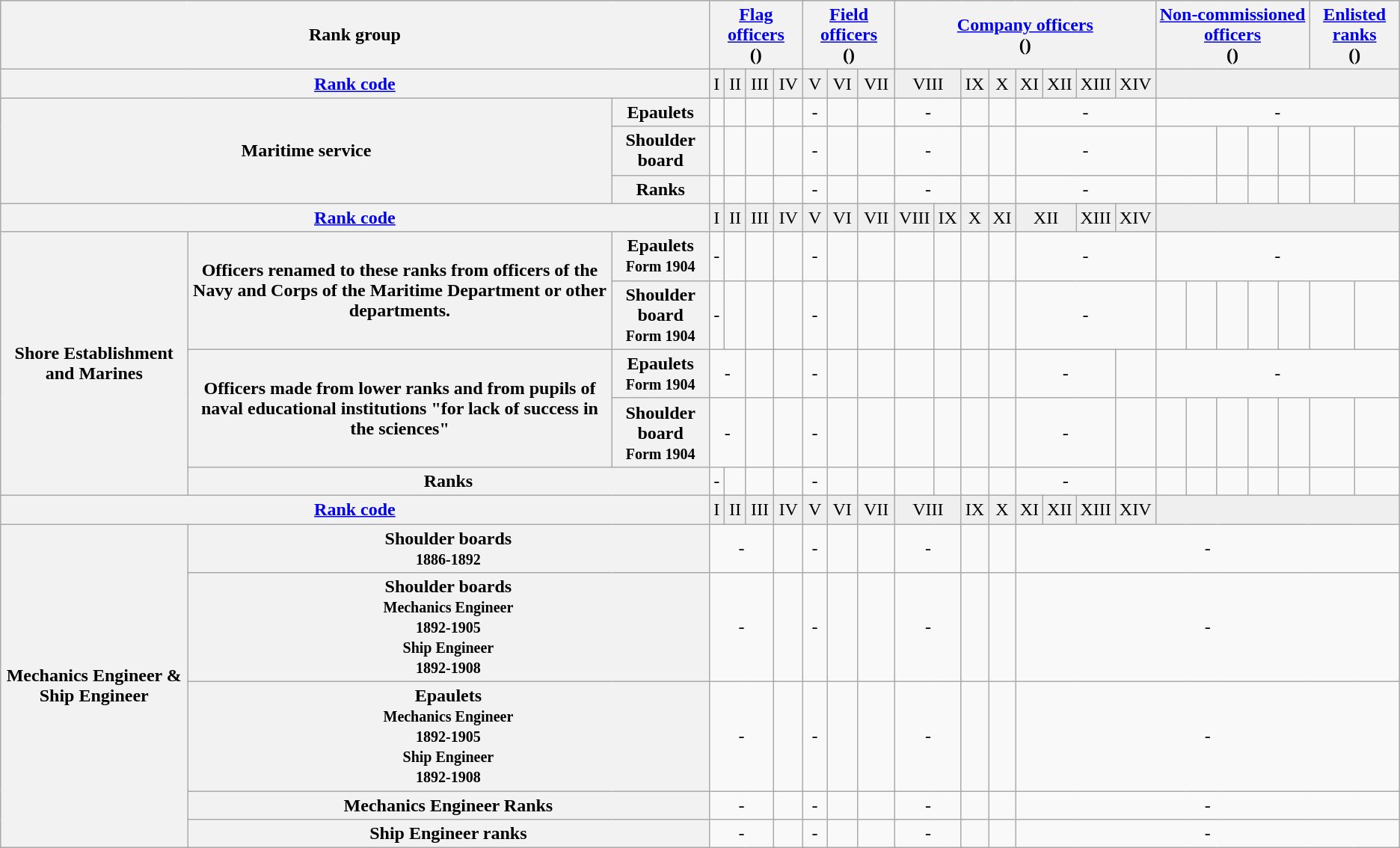<table class="wikitable">
<tr align="center" style="background:#cfcfcf;">
<th colspan=3>Rank group</th>
<th colspan=8><a href='#'>Flag officers</a><br>()</th>
<th colspan=6><a href='#'>Field officers</a><br>()</th>
<th colspan=14><a href='#'>Company officers</a><br>()</th>
<th colspan=8><a href='#'>Non-commissioned officers</a><br>()</th>
<th colspan=4><a href='#'>Enlisted ranks</a><br>()</th>
</tr>
<tr style="background:#efefef;text-align:center;">
<th colspan=3><a href='#'>Rank code</a></th>
<td colspan=2>I</td>
<td colspan=2>II</td>
<td colspan=2>III</td>
<td colspan=2>IV</td>
<td colspan=2>V</td>
<td colspan=2>VI</td>
<td colspan=2>VII</td>
<td colspan=4>VIII</td>
<td colspan=2>IX</td>
<td colspan=2>X</td>
<td colspan=1>XI</td>
<td colspan=1>XII</td>
<td colspan=2>XIII</td>
<td colspan=2>XIV</td>
<td colspan=12></td>
</tr>
<tr align="center">
<th rowspan=3 colspan=2>Maritime service</th>
<th colspan=1>Epaulets</th>
<td colspan=2></td>
<td colspan=2></td>
<td colspan=2></td>
<td colspan=2></td>
<td colspan=2>-</td>
<td colspan=2></td>
<td colspan=2></td>
<td colspan=4>-</td>
<td colspan=2></td>
<td colspan=2></td>
<td colspan=6>-</td>
<td colspan=12>-</td>
</tr>
<tr align="center">
<th colspan=1>Shoulder board</th>
<td colspan=2></td>
<td colspan=2></td>
<td colspan=2></td>
<td colspan=2></td>
<td colspan=2>-</td>
<td colspan=2></td>
<td colspan=2></td>
<td colspan=4>-</td>
<td colspan=2></td>
<td colspan=2></td>
<td colspan=6>-</td>
<td colspan=2></td>
<td colspan=2></td>
<td colspan=2></td>
<td colspan=2></td>
<td colspan=2></td>
<td colspan=2></td>
</tr>
<tr align="center">
<th colspan=1>Ranks</th>
<td colspan=2><br></td>
<td colspan=2><br></td>
<td colspan=2><br></td>
<td colspan=2><br></td>
<td colspan=2>-</td>
<td colspan=2><br></td>
<td colspan=2><br></td>
<td colspan=4>-</td>
<td colspan=2><br></td>
<td colspan=2><br></td>
<td colspan=6>-</td>
<td colspan=2><br></td>
<td colspan=2><br></td>
<td colspan=2><br></td>
<td colspan=2><br></td>
<td colspan=2><br></td>
<td colspan=2><br></td>
</tr>
<tr style="background:#efefef;text-align:center;">
<th colspan=3><a href='#'>Rank code</a></th>
<td colspan=2>I</td>
<td colspan=2>II</td>
<td colspan=2>III</td>
<td colspan=2>IV</td>
<td colspan=2>V</td>
<td colspan=2>VI</td>
<td colspan=2>VII</td>
<td colspan=2>VIII</td>
<td colspan=2>IX</td>
<td colspan=2>X</td>
<td colspan=2>XI</td>
<td colspan=2>XII</td>
<td colspan=2>XIII</td>
<td colspan=2>XIV</td>
<td colspan=12></td>
</tr>
<tr align="center">
<th rowspan=5 colspan=1>Shore Establishment and Marines</th>
<th rowspan=2 colspan=1>Officers renamed to these ranks from officers of the Navy and Corps of the Maritime Department or other departments.</th>
<th colspan=1>Epaulets<br><small>Form 1904</small></th>
<td colspan=2>-</td>
<td colspan=2></td>
<td colspan=2></td>
<td colspan=2></td>
<td colspan=2>-</td>
<td colspan=2></td>
<td colspan=2></td>
<td colspan=2></td>
<td colspan=2></td>
<td colspan=2></td>
<td colspan=2></td>
<td colspan=6>-</td>
<td colspan=12>-</td>
</tr>
<tr align="center">
<th colspan=1>Shoulder board<br><small>Form 1904</small></th>
<td colspan=2>-</td>
<td colspan=2></td>
<td colspan=2></td>
<td colspan=2></td>
<td colspan=2>-</td>
<td colspan=2></td>
<td colspan=2></td>
<td colspan=2></td>
<td colspan=2></td>
<td colspan=2></td>
<td colspan=2></td>
<td colspan=6>-</td>
<td colspan=1></td>
<td colspan=1></td>
<td colspan=2></td>
<td colspan=2></td>
<td colspan=2></td>
<td colspan=2></td>
<td colspan=2></td>
</tr>
<tr align="center">
<th rowspan=2 colspan=1>Officers made from lower ranks and from pupils of naval educational institutions "for lack of success in the sciences"</th>
<th colspan=1>Epaulets<br><small>Form 1904</small></th>
<td colspan=4>-</td>
<td colspan=2></td>
<td colspan=2></td>
<td colspan=2>-</td>
<td colspan=2></td>
<td colspan=2></td>
<td colspan=2></td>
<td colspan=2></td>
<td colspan=2></td>
<td colspan=2></td>
<td colspan=4>-</td>
<td colspan=2></td>
<td colspan=12>-</td>
</tr>
<tr align="center">
<th colspan=1>Shoulder board<br><small>Form 1904</small></th>
<td colspan=4>-</td>
<td colspan=2></td>
<td colspan=2></td>
<td colspan=2>-</td>
<td colspan=2></td>
<td colspan=2></td>
<td colspan=2></td>
<td colspan=2></td>
<td colspan=2></td>
<td colspan=2></td>
<td colspan=4>-</td>
<td colspan=2></td>
<td colspan=1></td>
<td colspan=1></td>
<td colspan=2></td>
<td colspan=2></td>
<td colspan=2></td>
<td colspan=2></td>
<td colspan=2></td>
</tr>
<tr align="center">
<th colspan=2>Ranks</th>
<td colspan=2>-</td>
<td colspan=2><br></td>
<td colspan=2><br></td>
<td colspan=2><br></td>
<td colspan=2>-</td>
<td colspan=2><br></td>
<td colspan=2><br></td>
<td colspan=2><br></td>
<td colspan=2><br></td>
<td colspan=2><br></td>
<td colspan=2><br></td>
<td colspan=4>-</td>
<td colspan=2><br></td>
<td colspan=1><br></td>
<td colspan=1><br></td>
<td colspan=2><br></td>
<td colspan=2><br></td>
<td colspan=2><br></td>
<td colspan=2><br></td>
<td colspan=2><br></td>
</tr>
<tr style="background:#efefef;text-align:center;">
<th colspan=3><a href='#'>Rank code</a></th>
<td colspan=2>I</td>
<td colspan=2>II</td>
<td colspan=2>III</td>
<td colspan=2>IV</td>
<td colspan=2>V</td>
<td colspan=2>VI</td>
<td colspan=2>VII</td>
<td colspan=4>VIII</td>
<td colspan=2>IX</td>
<td colspan=2>X</td>
<td colspan=1>XI</td>
<td colspan=1>XII</td>
<td colspan=2>XIII</td>
<td colspan=2>XIV</td>
<td colspan=12></td>
</tr>
<tr align="center">
<th rowspan=5 colspan=1>Mechanics Engineer & Ship Engineer</th>
<th colspan=2>Shoulder boards<br><small>1886-1892</small></th>
<td colspan=6>-</td>
<td colspan=2></td>
<td colspan=2>-</td>
<td colspan=2></td>
<td colspan=2></td>
<td colspan=4>-</td>
<td colspan=2></td>
<td colspan=2></td>
<td colspan=17>-</td>
</tr>
<tr align="center">
<th colspan=2>Shoulder boards<br><small>Mechanics Engineer<br>1892-1905<br>Ship Engineer<br>1892-1908</small></th>
<td colspan=6>-</td>
<td colspan=2></td>
<td colspan=2>-</td>
<td colspan=2></td>
<td colspan=2></td>
<td colspan=4>-</td>
<td colspan=2></td>
<td colspan=2></td>
<td colspan=17>-</td>
</tr>
<tr align="center">
<th colspan=2>Epaulets<br><small>Mechanics Engineer<br>1892-1905<br>Ship Engineer<br>1892-1908</small></th>
<td colspan=6>-</td>
<td colspan=2></td>
<td colspan=2>-</td>
<td colspan=2></td>
<td colspan=2></td>
<td colspan=4>-</td>
<td colspan=2></td>
<td colspan=2></td>
<td colspan=17>-</td>
</tr>
<tr align="center">
<th colspan=2>Mechanics Engineer Ranks</th>
<td colspan=6>-</td>
<td colspan=2><br></td>
<td colspan=2>-</td>
<td colspan=2><br></td>
<td colspan=2><br></td>
<td colspan=4>-</td>
<td colspan=2><br></td>
<td colspan=2><br></td>
<td colspan=17>-</td>
</tr>
<tr align="center">
<th colspan=2>Ship Engineer ranks</th>
<td colspan=6>-</td>
<td colspan=2><br></td>
<td colspan=2>-</td>
<td colspan=2><br></td>
<td colspan=2><br></td>
<td colspan=4>-</td>
<td colspan=2><br></td>
<td colspan=2><br></td>
<td colspan=17>-</td>
</tr>
</table>
